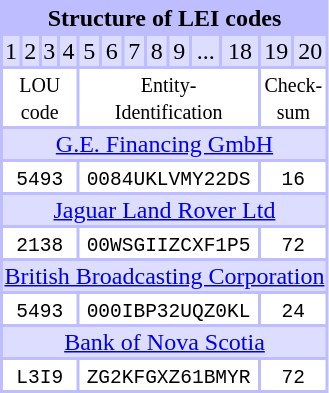<table cellspacing="2" class="floatright" style="background-color:#bdbdff;">
<tr>
<th bgcolor=#bdbdff colspan="20">Structure of LEI codes</th>
</tr>
<tr --- align="center" bgcolor="#ddddff">
<td>1</td>
<td>2</td>
<td>3</td>
<td>4</td>
<td>5</td>
<td>6</td>
<td>7</td>
<td>8</td>
<td>9</td>
<td>...</td>
<td>18</td>
<td>19</td>
<td>20</td>
</tr>
<tr --- align="center" bgcolor="white">
<td colspan="4"><small>LOU<br>code</small></td>
<td colspan="7"><small>Entity-<br>Identification</small></td>
<td colspan="2"><small>Check-<br>sum</small></td>
</tr>
<tr --- align="center" bgcolor="#ddddff">
<td colspan="13"><a href='#'>G.E. Financing GmbH</a></td>
</tr>
<tr --- align="center" bgcolor="white">
<td colspan="4"><code>5493</code></td>
<td colspan="7"><code>0084UKLVMY22DS</code></td>
<td colspan="2"><code>16</code></td>
</tr>
<tr --- align="center" bgcolor="#ddddff">
<td colspan="13"><a href='#'>Jaguar Land Rover Ltd</a></td>
</tr>
<tr --- align="center" bgcolor="white">
<td colspan="4"><code>2138</code></td>
<td colspan="7"><code>00WSGIIZCXF1P5</code></td>
<td colspan="2"><code>72</code></td>
</tr>
<tr --- align="center" bgcolor="#ddddff">
<td colspan="13"><a href='#'>British Broadcasting Corporation</a></td>
</tr>
<tr --- align="center" bgcolor="white">
<td colspan="4"><code>5493</code></td>
<td colspan="7"><code>000IBP32UQZ0KL</code></td>
<td colspan="2"><code>24</code></td>
</tr>
<tr --- align="center" bgcolor="#ddddff">
<td colspan="13"><a href='#'>Bank of Nova Scotia</a></td>
</tr>
<tr --- align="center" bgcolor="white">
<td colspan="4"><code>L3I9</code></td>
<td colspan="7"><code>ZG2KFGXZ61BMYR</code></td>
<td colspan="2"><code>72</code></td>
</tr>
</table>
